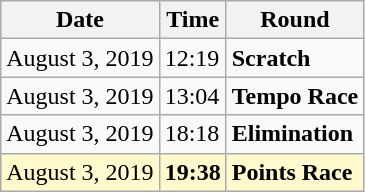<table class="wikitable">
<tr>
<th>Date</th>
<th>Time</th>
<th>Round</th>
</tr>
<tr>
<td>August 3, 2019</td>
<td>12:19</td>
<td><strong>Scratch</strong></td>
</tr>
<tr>
<td>August 3, 2019</td>
<td>13:04</td>
<td><strong>Tempo Race</strong></td>
</tr>
<tr>
<td>August 3, 2019</td>
<td>18:18</td>
<td><strong>Elimination</strong></td>
</tr>
<tr style=background:lemonchiffon>
<td>August 3, 2019</td>
<td><strong>19:38</strong></td>
<td><strong>Points Race </strong></td>
</tr>
</table>
